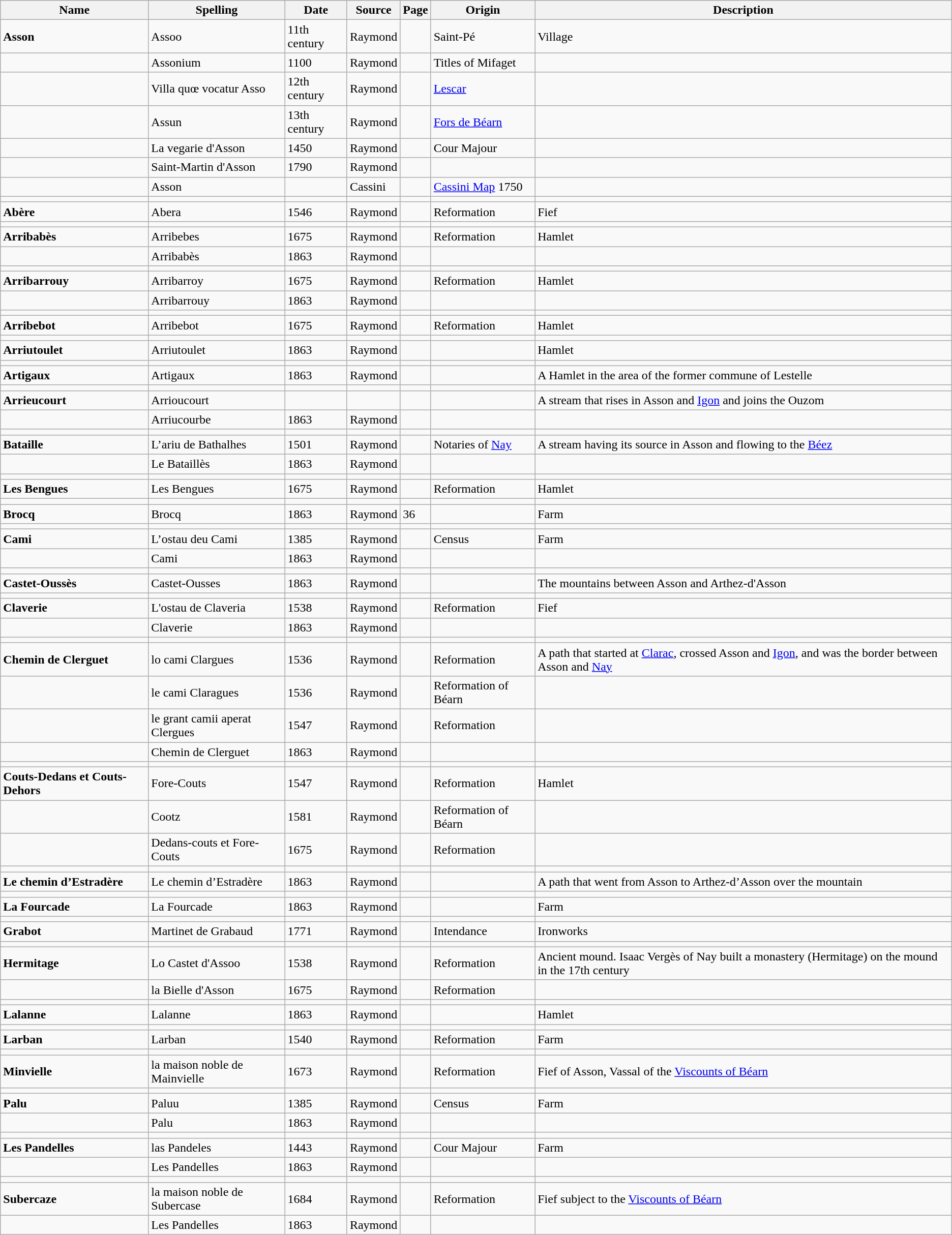<table class="wikitable">
<tr>
<th>Name</th>
<th>Spelling</th>
<th>Date</th>
<th>Source</th>
<th>Page</th>
<th>Origin</th>
<th>Description</th>
</tr>
<tr>
<td><strong>Asson</strong></td>
<td>Assoo</td>
<td>11th century</td>
<td>Raymond</td>
<td></td>
<td>Saint-Pé</td>
<td>Village</td>
</tr>
<tr>
<td></td>
<td>Assonium</td>
<td>1100</td>
<td>Raymond</td>
<td></td>
<td>Titles of Mifaget</td>
<td></td>
</tr>
<tr>
<td></td>
<td>Villa quœ vocatur Asso</td>
<td>12th century</td>
<td>Raymond</td>
<td></td>
<td><a href='#'>Lescar</a></td>
<td></td>
</tr>
<tr>
<td></td>
<td>Assun</td>
<td>13th century</td>
<td>Raymond</td>
<td></td>
<td><a href='#'>Fors de Béarn</a></td>
<td></td>
</tr>
<tr>
<td></td>
<td>La vegarie d'Asson</td>
<td>1450</td>
<td>Raymond</td>
<td></td>
<td>Cour Majour</td>
<td></td>
</tr>
<tr>
<td></td>
<td>Saint-Martin d'Asson</td>
<td>1790</td>
<td>Raymond</td>
<td></td>
<td></td>
<td></td>
</tr>
<tr>
<td></td>
<td>Asson</td>
<td></td>
<td>Cassini</td>
<td></td>
<td><a href='#'>Cassini Map</a> 1750</td>
<td></td>
</tr>
<tr>
<td></td>
<td></td>
<td></td>
<td></td>
<td></td>
<td></td>
<td></td>
</tr>
<tr>
<td><strong>Abère</strong></td>
<td>Abera</td>
<td>1546</td>
<td>Raymond</td>
<td></td>
<td>Reformation</td>
<td>Fief</td>
</tr>
<tr>
<td></td>
<td></td>
<td></td>
<td></td>
<td></td>
<td></td>
<td></td>
</tr>
<tr>
<td><strong>Arribabès</strong></td>
<td>Arribebes</td>
<td>1675</td>
<td>Raymond</td>
<td></td>
<td>Reformation</td>
<td>Hamlet</td>
</tr>
<tr>
<td></td>
<td>Arribabès</td>
<td>1863</td>
<td>Raymond</td>
<td></td>
<td></td>
<td></td>
</tr>
<tr>
<td></td>
<td></td>
<td></td>
<td></td>
<td></td>
<td></td>
<td></td>
</tr>
<tr>
<td><strong>Arribarrouy</strong></td>
<td>Arribarroy</td>
<td>1675</td>
<td>Raymond</td>
<td></td>
<td>Reformation</td>
<td>Hamlet</td>
</tr>
<tr>
<td></td>
<td>Arribarrouy</td>
<td>1863</td>
<td>Raymond</td>
<td></td>
<td></td>
<td></td>
</tr>
<tr>
<td></td>
<td></td>
<td></td>
<td></td>
<td></td>
<td></td>
<td></td>
</tr>
<tr>
<td><strong>Arribebot</strong></td>
<td>Arribebot</td>
<td>1675</td>
<td>Raymond</td>
<td></td>
<td>Reformation</td>
<td>Hamlet</td>
</tr>
<tr>
<td></td>
<td></td>
<td></td>
<td></td>
<td></td>
<td></td>
<td></td>
</tr>
<tr>
<td><strong>Arriutoulet</strong></td>
<td>Arriutoulet</td>
<td>1863</td>
<td>Raymond</td>
<td></td>
<td></td>
<td>Hamlet</td>
</tr>
<tr>
<td></td>
<td></td>
<td></td>
<td></td>
<td></td>
<td></td>
<td></td>
</tr>
<tr>
<td><strong>Artigaux</strong></td>
<td>Artigaux</td>
<td>1863</td>
<td>Raymond</td>
<td></td>
<td></td>
<td>A Hamlet in the area of the former commune of Lestelle</td>
</tr>
<tr>
<td></td>
<td></td>
<td></td>
<td></td>
<td></td>
<td></td>
<td></td>
</tr>
<tr>
<td><strong>Arrieucourt</strong></td>
<td>Arrioucourt</td>
<td></td>
<td></td>
<td></td>
<td></td>
<td>A stream that rises in Asson and <a href='#'>Igon</a> and joins the Ouzom</td>
</tr>
<tr>
<td></td>
<td>Arriucourbe</td>
<td>1863</td>
<td>Raymond</td>
<td></td>
<td></td>
<td></td>
</tr>
<tr>
<td></td>
<td></td>
<td></td>
<td></td>
<td></td>
<td></td>
<td></td>
</tr>
<tr>
<td><strong>Bataille</strong></td>
<td>L’ariu de Bathalhes</td>
<td>1501</td>
<td>Raymond</td>
<td></td>
<td>Notaries of <a href='#'>Nay</a></td>
<td>A stream having its source in Asson and flowing to the <a href='#'>Béez</a></td>
</tr>
<tr>
<td></td>
<td>Le Bataillès</td>
<td>1863</td>
<td>Raymond</td>
<td></td>
<td></td>
<td></td>
</tr>
<tr>
<td></td>
<td></td>
<td></td>
<td></td>
<td></td>
<td></td>
<td></td>
</tr>
<tr>
<td><strong>Les Bengues</strong></td>
<td>Les Bengues</td>
<td>1675</td>
<td>Raymond</td>
<td></td>
<td>Reformation</td>
<td>Hamlet</td>
</tr>
<tr>
<td></td>
<td></td>
<td></td>
<td></td>
<td></td>
<td></td>
<td></td>
</tr>
<tr>
<td><strong>Brocq</strong></td>
<td>Brocq</td>
<td>1863</td>
<td>Raymond</td>
<td>36</td>
<td></td>
<td>Farm</td>
</tr>
<tr>
<td></td>
<td></td>
<td></td>
<td></td>
<td></td>
<td></td>
<td></td>
</tr>
<tr>
<td><strong>Cami</strong></td>
<td>L’ostau deu Cami</td>
<td>1385</td>
<td>Raymond</td>
<td></td>
<td>Census</td>
<td>Farm</td>
</tr>
<tr>
<td></td>
<td>Cami</td>
<td>1863</td>
<td>Raymond</td>
<td></td>
<td></td>
<td></td>
</tr>
<tr>
<td></td>
<td></td>
<td></td>
<td></td>
<td></td>
<td></td>
<td></td>
</tr>
<tr>
<td><strong>Castet-Oussès</strong></td>
<td>Castet-Ousses</td>
<td>1863</td>
<td>Raymond</td>
<td></td>
<td></td>
<td>The mountains between Asson and Arthez-d'Asson</td>
</tr>
<tr>
<td></td>
<td></td>
<td></td>
<td></td>
<td></td>
<td></td>
<td></td>
</tr>
<tr>
<td><strong>Claverie</strong></td>
<td>L'ostau de Claveria</td>
<td>1538</td>
<td>Raymond</td>
<td></td>
<td>Reformation</td>
<td>Fief</td>
</tr>
<tr>
<td></td>
<td>Claverie</td>
<td>1863</td>
<td>Raymond</td>
<td></td>
<td></td>
<td></td>
</tr>
<tr>
<td></td>
<td></td>
<td></td>
<td></td>
<td></td>
<td></td>
<td></td>
</tr>
<tr>
<td><strong>Chemin de Clerguet</strong></td>
<td>lo cami Clargues</td>
<td>1536</td>
<td>Raymond</td>
<td></td>
<td>Reformation</td>
<td>A path that started at <a href='#'>Clarac</a>, crossed Asson and <a href='#'>Igon</a>, and was the border between Asson and <a href='#'>Nay</a></td>
</tr>
<tr>
<td></td>
<td>le cami Claragues</td>
<td>1536</td>
<td>Raymond</td>
<td></td>
<td>Reformation of Béarn</td>
<td></td>
</tr>
<tr>
<td></td>
<td>le grant camii aperat Clergues</td>
<td>1547</td>
<td>Raymond</td>
<td></td>
<td>Reformation</td>
<td></td>
</tr>
<tr>
<td></td>
<td>Chemin de Clerguet</td>
<td>1863</td>
<td>Raymond</td>
<td></td>
<td></td>
<td></td>
</tr>
<tr>
<td></td>
<td></td>
<td></td>
<td></td>
<td></td>
<td></td>
<td></td>
</tr>
<tr>
<td><strong>Couts-Dedans et Couts-Dehors</strong></td>
<td>Fore-Couts</td>
<td>1547</td>
<td>Raymond</td>
<td></td>
<td>Reformation</td>
<td>Hamlet</td>
</tr>
<tr>
<td></td>
<td>Cootz</td>
<td>1581</td>
<td>Raymond</td>
<td></td>
<td>Reformation of Béarn</td>
<td></td>
</tr>
<tr>
<td></td>
<td>Dedans-couts et Fore-Couts</td>
<td>1675</td>
<td>Raymond</td>
<td></td>
<td>Reformation</td>
<td></td>
</tr>
<tr>
<td></td>
<td></td>
<td></td>
<td></td>
<td></td>
<td></td>
<td></td>
</tr>
<tr>
<td><strong>Le chemin d’Estradère</strong></td>
<td>Le chemin d’Estradère</td>
<td>1863</td>
<td>Raymond</td>
<td></td>
<td></td>
<td>A path that went from Asson to Arthez-d’Asson over the mountain</td>
</tr>
<tr>
<td></td>
<td></td>
<td></td>
<td></td>
<td></td>
<td></td>
<td></td>
</tr>
<tr>
<td><strong>La Fourcade</strong></td>
<td>La Fourcade</td>
<td>1863</td>
<td>Raymond</td>
<td></td>
<td></td>
<td>Farm</td>
</tr>
<tr>
<td></td>
<td></td>
<td></td>
<td></td>
<td></td>
<td></td>
<td></td>
</tr>
<tr>
<td><strong>Grabot</strong></td>
<td>Martinet de Grabaud</td>
<td>1771</td>
<td>Raymond</td>
<td></td>
<td>Intendance</td>
<td>Ironworks</td>
</tr>
<tr>
<td></td>
<td></td>
<td></td>
<td></td>
<td></td>
<td></td>
<td></td>
</tr>
<tr>
<td><strong>Hermitage</strong></td>
<td>Lo Castet d'Assoo</td>
<td>1538</td>
<td>Raymond</td>
<td></td>
<td>Reformation</td>
<td>Ancient mound. Isaac Vergès of Nay built a monastery (Hermitage) on the mound in the 17th century</td>
</tr>
<tr>
<td></td>
<td>la Bielle d'Asson</td>
<td>1675</td>
<td>Raymond</td>
<td></td>
<td>Reformation</td>
<td></td>
</tr>
<tr>
<td></td>
<td></td>
<td></td>
<td></td>
<td></td>
<td></td>
<td></td>
</tr>
<tr>
<td><strong>Lalanne</strong></td>
<td>Lalanne</td>
<td>1863</td>
<td>Raymond</td>
<td></td>
<td></td>
<td>Hamlet</td>
</tr>
<tr>
<td></td>
<td></td>
<td></td>
<td></td>
<td></td>
<td></td>
<td></td>
</tr>
<tr>
<td><strong>Larban</strong></td>
<td>Larban</td>
<td>1540</td>
<td>Raymond</td>
<td></td>
<td>Reformation</td>
<td>Farm</td>
</tr>
<tr>
<td></td>
<td></td>
<td></td>
<td></td>
<td></td>
<td></td>
<td></td>
</tr>
<tr>
<td><strong>Minvielle</strong></td>
<td>la maison noble de Mainvielle</td>
<td>1673</td>
<td>Raymond</td>
<td></td>
<td>Reformation</td>
<td>Fief of Asson, Vassal of the <a href='#'>Viscounts of Béarn</a></td>
</tr>
<tr>
<td></td>
<td></td>
<td></td>
<td></td>
<td></td>
<td></td>
<td></td>
</tr>
<tr>
<td><strong>Palu</strong></td>
<td>Paluu</td>
<td>1385</td>
<td>Raymond</td>
<td></td>
<td>Census</td>
<td>Farm</td>
</tr>
<tr>
<td></td>
<td>Palu</td>
<td>1863</td>
<td>Raymond</td>
<td></td>
<td></td>
<td></td>
</tr>
<tr>
<td></td>
<td></td>
<td></td>
<td></td>
<td></td>
<td></td>
<td></td>
</tr>
<tr>
<td><strong>Les Pandelles</strong></td>
<td>las Pandeles</td>
<td>1443</td>
<td>Raymond</td>
<td></td>
<td>Cour Majour</td>
<td>Farm</td>
</tr>
<tr>
<td></td>
<td>Les Pandelles</td>
<td>1863</td>
<td>Raymond</td>
<td></td>
<td></td>
<td></td>
</tr>
<tr>
<td></td>
<td></td>
<td></td>
<td></td>
<td></td>
<td></td>
<td></td>
</tr>
<tr>
<td><strong>Subercaze</strong></td>
<td>la maison noble de Subercase</td>
<td>1684</td>
<td>Raymond</td>
<td></td>
<td>Reformation</td>
<td>Fief subject to the <a href='#'>Viscounts of Béarn</a></td>
</tr>
<tr>
<td></td>
<td>Les Pandelles</td>
<td>1863</td>
<td>Raymond</td>
<td></td>
<td></td>
<td></td>
</tr>
</table>
